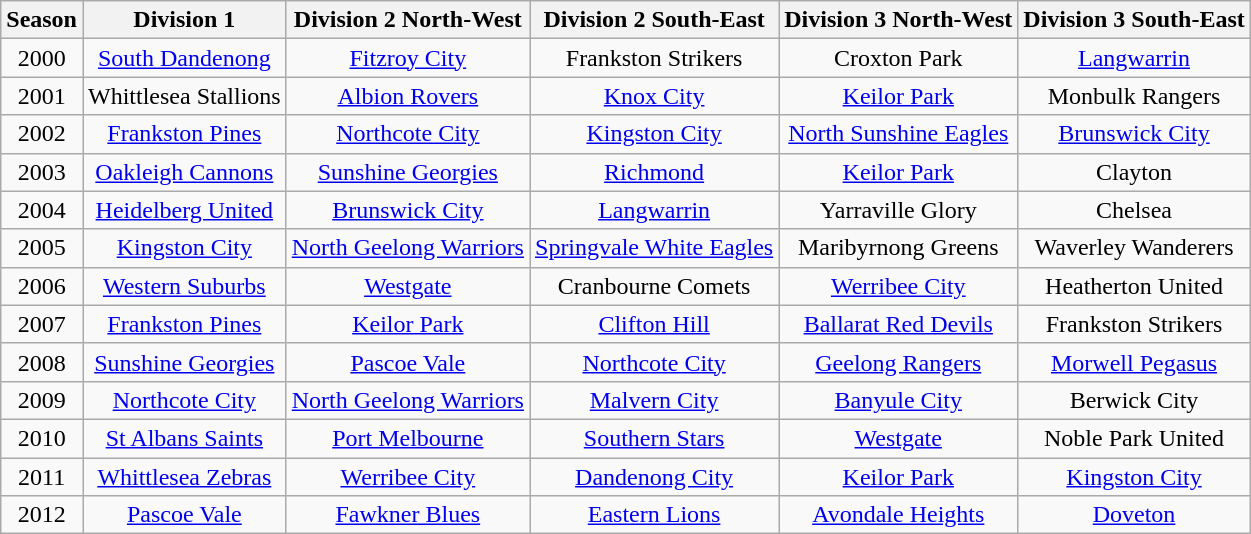<table class="wikitable" style="text-align: center">
<tr>
<th>Season</th>
<th>Division 1</th>
<th>Division 2 North-West</th>
<th>Division 2 South-East</th>
<th>Division 3 North-West</th>
<th>Division 3 South-East</th>
</tr>
<tr>
<td>2000</td>
<td><a href='#'>South Dandenong</a></td>
<td><a href='#'>Fitzroy City</a></td>
<td>Frankston Strikers</td>
<td>Croxton Park</td>
<td><a href='#'>Langwarrin</a></td>
</tr>
<tr>
<td>2001</td>
<td>Whittlesea Stallions</td>
<td><a href='#'>Albion Rovers</a></td>
<td><a href='#'>Knox City</a></td>
<td><a href='#'>Keilor Park</a></td>
<td>Monbulk Rangers</td>
</tr>
<tr>
<td>2002</td>
<td><a href='#'>Frankston Pines</a></td>
<td><a href='#'>Northcote City</a></td>
<td><a href='#'>Kingston City</a></td>
<td><a href='#'>North Sunshine Eagles</a></td>
<td><a href='#'>Brunswick City</a></td>
</tr>
<tr>
<td>2003</td>
<td><a href='#'>Oakleigh Cannons</a></td>
<td><a href='#'>Sunshine Georgies</a></td>
<td><a href='#'>Richmond</a></td>
<td><a href='#'>Keilor Park</a></td>
<td>Clayton</td>
</tr>
<tr>
<td>2004</td>
<td><a href='#'>Heidelberg United</a></td>
<td><a href='#'>Brunswick City</a></td>
<td><a href='#'>Langwarrin</a></td>
<td>Yarraville Glory</td>
<td>Chelsea</td>
</tr>
<tr>
<td>2005</td>
<td><a href='#'>Kingston City</a></td>
<td><a href='#'>North Geelong Warriors</a></td>
<td><a href='#'>Springvale White Eagles</a></td>
<td>Maribyrnong Greens</td>
<td>Waverley Wanderers</td>
</tr>
<tr>
<td>2006</td>
<td><a href='#'>Western Suburbs</a></td>
<td><a href='#'>Westgate</a></td>
<td>Cranbourne Comets</td>
<td><a href='#'>Werribee City</a></td>
<td>Heatherton United</td>
</tr>
<tr>
<td>2007</td>
<td><a href='#'>Frankston Pines</a></td>
<td><a href='#'>Keilor Park</a></td>
<td><a href='#'>Clifton Hill</a></td>
<td><a href='#'>Ballarat Red Devils</a></td>
<td>Frankston Strikers</td>
</tr>
<tr>
<td>2008</td>
<td><a href='#'>Sunshine Georgies</a></td>
<td><a href='#'>Pascoe Vale</a></td>
<td><a href='#'>Northcote City</a></td>
<td><a href='#'>Geelong Rangers</a></td>
<td><a href='#'>Morwell Pegasus</a></td>
</tr>
<tr>
<td>2009</td>
<td><a href='#'>Northcote City</a></td>
<td><a href='#'>North Geelong Warriors</a></td>
<td><a href='#'>Malvern City</a></td>
<td><a href='#'>Banyule City</a></td>
<td>Berwick City</td>
</tr>
<tr>
<td>2010</td>
<td><a href='#'>St Albans Saints</a></td>
<td><a href='#'>Port Melbourne</a></td>
<td><a href='#'>Southern Stars</a></td>
<td><a href='#'>Westgate</a></td>
<td>Noble Park United</td>
</tr>
<tr>
<td>2011</td>
<td><a href='#'>Whittlesea Zebras</a></td>
<td><a href='#'>Werribee City</a></td>
<td><a href='#'>Dandenong City</a></td>
<td><a href='#'>Keilor Park</a></td>
<td><a href='#'>Kingston City</a></td>
</tr>
<tr>
<td>2012</td>
<td><a href='#'>Pascoe Vale</a></td>
<td><a href='#'>Fawkner Blues</a></td>
<td><a href='#'>Eastern Lions</a></td>
<td><a href='#'>Avondale Heights</a></td>
<td><a href='#'>Doveton</a></td>
</tr>
</table>
